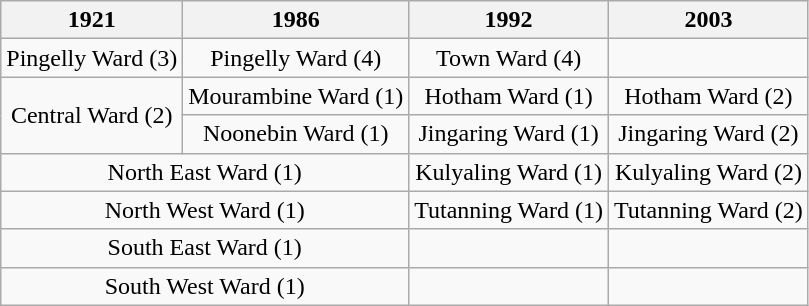<table class="wikitable" style="text-align:center;">
<tr>
<th>1921</th>
<th>1986</th>
<th>1992</th>
<th>2003</th>
</tr>
<tr>
<td>Pingelly Ward (3)</td>
<td>Pingelly Ward (4)</td>
<td>Town Ward (4)</td>
<td></td>
</tr>
<tr>
<td rowspan=2>Central Ward (2)</td>
<td>Mourambine Ward (1)</td>
<td>Hotham Ward (1)</td>
<td>Hotham Ward (2)</td>
</tr>
<tr>
<td>Noonebin Ward (1)</td>
<td>Jingaring Ward (1)</td>
<td>Jingaring Ward (2)</td>
</tr>
<tr>
<td colspan=2>North East Ward (1)</td>
<td>Kulyaling Ward (1)</td>
<td>Kulyaling Ward (2)</td>
</tr>
<tr>
<td colspan=2>North West Ward (1)</td>
<td>Tutanning Ward (1)</td>
<td>Tutanning Ward (2)</td>
</tr>
<tr>
<td colspan=2>South East Ward (1)</td>
<td></td>
<td></td>
</tr>
<tr>
<td colspan=2>South West Ward (1)</td>
<td></td>
<td></td>
</tr>
</table>
